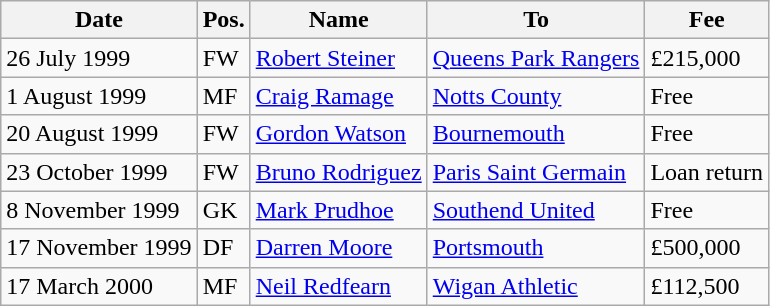<table class="wikitable">
<tr>
<th>Date</th>
<th>Pos.</th>
<th>Name</th>
<th>To</th>
<th>Fee</th>
</tr>
<tr>
<td>26 July 1999</td>
<td>FW</td>
<td><a href='#'>Robert Steiner</a></td>
<td><a href='#'>Queens Park Rangers</a></td>
<td>£215,000</td>
</tr>
<tr>
<td>1 August 1999</td>
<td>MF</td>
<td><a href='#'>Craig Ramage</a></td>
<td><a href='#'>Notts County</a></td>
<td>Free</td>
</tr>
<tr>
<td>20 August 1999</td>
<td>FW</td>
<td><a href='#'>Gordon Watson</a></td>
<td><a href='#'>Bournemouth</a></td>
<td>Free</td>
</tr>
<tr>
<td>23 October 1999</td>
<td>FW</td>
<td><a href='#'>Bruno Rodriguez</a></td>
<td><a href='#'>Paris Saint Germain</a></td>
<td>Loan return</td>
</tr>
<tr>
<td>8 November 1999</td>
<td>GK</td>
<td><a href='#'>Mark Prudhoe</a></td>
<td><a href='#'>Southend United</a></td>
<td>Free</td>
</tr>
<tr>
<td>17 November 1999</td>
<td>DF</td>
<td><a href='#'>Darren Moore</a></td>
<td><a href='#'>Portsmouth</a></td>
<td>£500,000</td>
</tr>
<tr>
<td>17 March 2000</td>
<td>MF</td>
<td><a href='#'>Neil Redfearn</a></td>
<td><a href='#'>Wigan Athletic</a></td>
<td>£112,500</td>
</tr>
</table>
